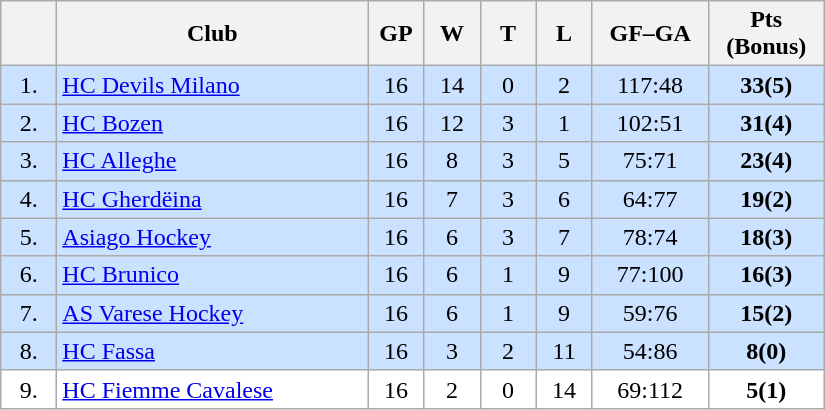<table class="wikitable">
<tr>
<th width="30"></th>
<th width="200">Club</th>
<th width="30">GP</th>
<th width="30">W</th>
<th width="30">T</th>
<th width="30">L</th>
<th width="70">GF–GA</th>
<th width="70">Pts (Bonus)</th>
</tr>
<tr bgcolor="#CAE1FF" align="center">
<td>1.</td>
<td align="left"><a href='#'>HC Devils Milano</a></td>
<td>16</td>
<td>14</td>
<td>0</td>
<td>2</td>
<td>117:48</td>
<td><strong>33(5)</strong></td>
</tr>
<tr bgcolor="#CAE1FF" align="center">
<td>2.</td>
<td align="left"><a href='#'>HC Bozen</a></td>
<td>16</td>
<td>12</td>
<td>3</td>
<td>1</td>
<td>102:51</td>
<td><strong>31(4)</strong></td>
</tr>
<tr bgcolor="#CAE1FF" align="center">
<td>3.</td>
<td align="left"><a href='#'>HC Alleghe</a></td>
<td>16</td>
<td>8</td>
<td>3</td>
<td>5</td>
<td>75:71</td>
<td><strong>23(4)</strong></td>
</tr>
<tr bgcolor="#CAE1FF" align="center">
<td>4.</td>
<td align="left"><a href='#'>HC Gherdëina</a></td>
<td>16</td>
<td>7</td>
<td>3</td>
<td>6</td>
<td>64:77</td>
<td><strong>19(2)</strong></td>
</tr>
<tr bgcolor="#CAE1FF" align="center">
<td>5.</td>
<td align="left"><a href='#'>Asiago Hockey</a></td>
<td>16</td>
<td>6</td>
<td>3</td>
<td>7</td>
<td>78:74</td>
<td><strong>18(3)</strong></td>
</tr>
<tr bgcolor="#CAE1FF" align="center">
<td>6.</td>
<td align="left"><a href='#'>HC Brunico</a></td>
<td>16</td>
<td>6</td>
<td>1</td>
<td>9</td>
<td>77:100</td>
<td><strong>16(3)</strong></td>
</tr>
<tr bgcolor="#CAE1FF" align="center">
<td>7.</td>
<td align="left"><a href='#'>AS Varese Hockey</a></td>
<td>16</td>
<td>6</td>
<td>1</td>
<td>9</td>
<td>59:76</td>
<td><strong>15(2)</strong></td>
</tr>
<tr bgcolor="#CAE1FF" align="center">
<td>8.</td>
<td align="left"><a href='#'>HC Fassa</a></td>
<td>16</td>
<td>3</td>
<td>2</td>
<td>11</td>
<td>54:86</td>
<td><strong>8(0)</strong></td>
</tr>
<tr bgcolor="#FFFFFF" align="center">
<td>9.</td>
<td align="left"><a href='#'>HC Fiemme Cavalese</a></td>
<td>16</td>
<td>2</td>
<td>0</td>
<td>14</td>
<td>69:112</td>
<td><strong>5(1)</strong></td>
</tr>
</table>
